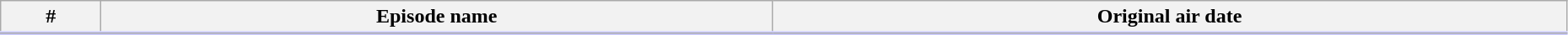<table class="wikitable" style="width:98%; background:#fff;">
<tr style="border-bottom:3px solid #CCF">
<th>#</th>
<th>Episode name</th>
<th>Original air date</th>
</tr>
<tr>
</tr>
</table>
